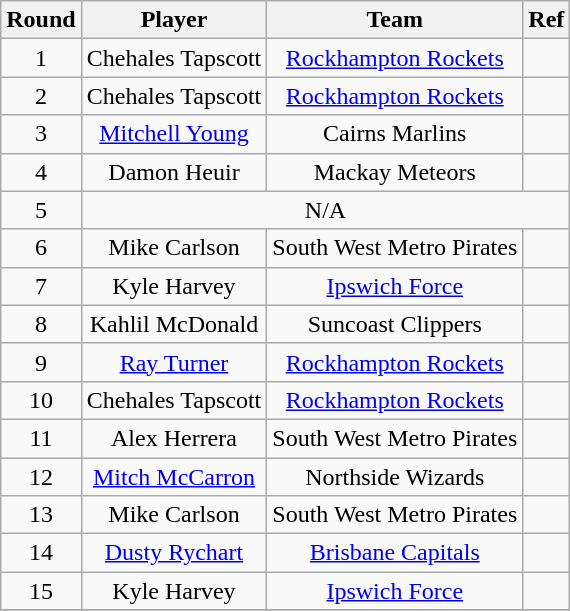<table class="wikitable" style="text-align:center">
<tr>
<th>Round</th>
<th>Player</th>
<th>Team</th>
<th>Ref</th>
</tr>
<tr>
<td>1</td>
<td>Chehales Tapscott</td>
<td><a href='#'>Rockhampton Rockets</a></td>
<td></td>
</tr>
<tr>
<td>2</td>
<td>Chehales Tapscott</td>
<td><a href='#'>Rockhampton Rockets</a></td>
<td></td>
</tr>
<tr>
<td>3</td>
<td><a href='#'>Mitchell Young</a></td>
<td>Cairns Marlins</td>
<td></td>
</tr>
<tr>
<td>4</td>
<td>Damon Heuir</td>
<td>Mackay Meteors</td>
<td></td>
</tr>
<tr>
<td>5</td>
<td colspan=3>N/A</td>
</tr>
<tr>
<td>6</td>
<td>Mike Carlson</td>
<td>South West Metro Pirates</td>
<td></td>
</tr>
<tr>
<td>7</td>
<td>Kyle Harvey</td>
<td><a href='#'>Ipswich Force</a></td>
<td></td>
</tr>
<tr>
<td>8</td>
<td>Kahlil McDonald</td>
<td>Suncoast Clippers</td>
<td></td>
</tr>
<tr>
<td>9</td>
<td><a href='#'>Ray Turner</a></td>
<td><a href='#'>Rockhampton Rockets</a></td>
<td></td>
</tr>
<tr>
<td>10</td>
<td>Chehales Tapscott</td>
<td><a href='#'>Rockhampton Rockets</a></td>
<td></td>
</tr>
<tr>
<td>11</td>
<td>Alex Herrera</td>
<td>South West Metro Pirates</td>
<td></td>
</tr>
<tr>
<td>12</td>
<td><a href='#'>Mitch McCarron</a></td>
<td>Northside Wizards</td>
<td></td>
</tr>
<tr>
<td>13</td>
<td>Mike Carlson</td>
<td>South West Metro Pirates</td>
<td></td>
</tr>
<tr>
<td>14</td>
<td><a href='#'>Dusty Rychart</a></td>
<td><a href='#'>Brisbane Capitals</a></td>
<td></td>
</tr>
<tr>
<td>15</td>
<td>Kyle Harvey</td>
<td><a href='#'>Ipswich Force</a></td>
<td></td>
</tr>
<tr>
</tr>
</table>
